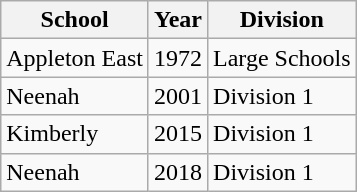<table class="wikitable">
<tr>
<th>School</th>
<th>Year</th>
<th>Division</th>
</tr>
<tr>
<td>Appleton East</td>
<td>1972</td>
<td>Large Schools</td>
</tr>
<tr>
<td>Neenah</td>
<td>2001</td>
<td>Division 1</td>
</tr>
<tr>
<td>Kimberly</td>
<td>2015</td>
<td>Division 1</td>
</tr>
<tr>
<td>Neenah</td>
<td>2018</td>
<td>Division 1</td>
</tr>
</table>
